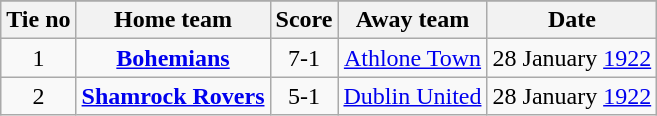<table class="wikitable" style="text-align: center">
<tr>
</tr>
<tr>
<th>Tie no</th>
<th>Home team</th>
<th>Score</th>
<th>Away team</th>
<th>Date</th>
</tr>
<tr>
<td>1</td>
<td><strong><a href='#'>Bohemians</a></strong></td>
<td>7-1</td>
<td><a href='#'>Athlone Town</a></td>
<td>28 January <a href='#'>1922</a></td>
</tr>
<tr>
<td>2</td>
<td><strong><a href='#'>Shamrock Rovers</a></strong></td>
<td>5-1</td>
<td><a href='#'>Dublin United</a></td>
<td>28 January <a href='#'>1922</a></td>
</tr>
</table>
